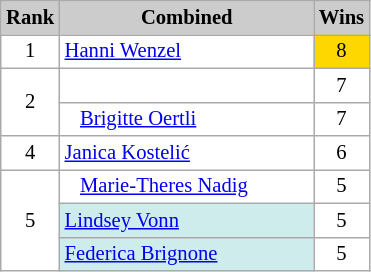<table class="wikitable plainrowheaders" style="background:#fff; font-size:86%; line-height:16px; border:grey solid 1px; border-collapse:collapse">
<tr>
<th style="background-color: #ccc;" width="30">Rank</th>
<th style="background-color: #ccc;" width="160">Combined</th>
<th style="background:#ccc; width:15%">Wins</th>
</tr>
<tr>
<td align=center>1</td>
<td> <a href='#'>Hanni Wenzel</a></td>
<td style="background-color: gold" align=center>8</td>
</tr>
<tr>
<td rowspan=2 align=center>2</td>
<td></td>
<td align=center>7</td>
</tr>
<tr>
<td>   <a href='#'>Brigitte Oertli</a></td>
<td align=center>7</td>
</tr>
<tr>
<td align=center>4</td>
<td> <a href='#'>Janica Kostelić</a></td>
<td align=center>6</td>
</tr>
<tr>
<td rowspan=3 align=center>5</td>
<td>   <a href='#'>Marie-Theres Nadig</a></td>
<td align=center>5</td>
</tr>
<tr>
<td style="background:#CFECEC"> <a href='#'>Lindsey Vonn</a></td>
<td align=center>5</td>
</tr>
<tr>
<td style="background:#CFECEC"> <a href='#'>Federica Brignone</a></td>
<td align=center>5</td>
</tr>
</table>
